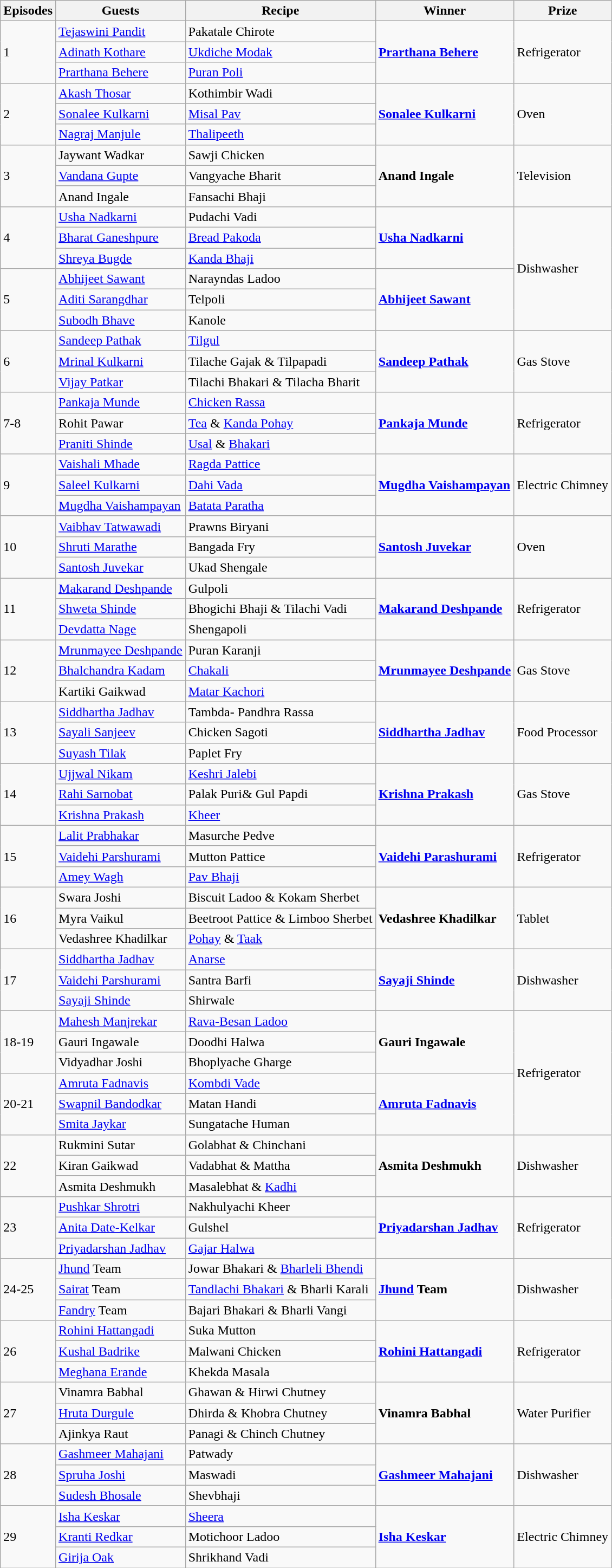<table class="wikitable sortable">
<tr>
<th>Episodes</th>
<th>Guests</th>
<th>Recipe</th>
<th>Winner</th>
<th>Prize</th>
</tr>
<tr>
<td rowspan="3">1</td>
<td><a href='#'>Tejaswini Pandit</a></td>
<td>Pakatale Chirote</td>
<td rowspan="3"><strong><a href='#'>Prarthana Behere</a></strong></td>
<td rowspan="3">Refrigerator</td>
</tr>
<tr>
<td><a href='#'>Adinath Kothare</a></td>
<td><a href='#'>Ukdiche Modak</a></td>
</tr>
<tr>
<td><a href='#'>Prarthana Behere</a></td>
<td><a href='#'>Puran Poli</a></td>
</tr>
<tr>
<td rowspan="3">2</td>
<td><a href='#'>Akash Thosar</a></td>
<td>Kothimbir Wadi</td>
<td rowspan="3"><strong><a href='#'>Sonalee Kulkarni</a></strong></td>
<td rowspan="3">Oven</td>
</tr>
<tr>
<td><a href='#'>Sonalee Kulkarni</a></td>
<td><a href='#'>Misal Pav</a></td>
</tr>
<tr>
<td><a href='#'>Nagraj Manjule</a></td>
<td><a href='#'>Thalipeeth</a></td>
</tr>
<tr>
<td rowspan="3">3</td>
<td>Jaywant Wadkar</td>
<td>Sawji Chicken</td>
<td rowspan="3"><strong>Anand Ingale</strong></td>
<td rowspan="3">Television</td>
</tr>
<tr>
<td><a href='#'>Vandana Gupte</a></td>
<td>Vangyache Bharit</td>
</tr>
<tr>
<td>Anand Ingale</td>
<td>Fansachi Bhaji</td>
</tr>
<tr>
<td rowspan="3">4</td>
<td><a href='#'>Usha Nadkarni</a></td>
<td>Pudachi Vadi</td>
<td rowspan="3"><strong><a href='#'>Usha Nadkarni</a></strong></td>
<td rowspan="6">Dishwasher</td>
</tr>
<tr>
<td><a href='#'>Bharat Ganeshpure</a></td>
<td><a href='#'>Bread Pakoda</a></td>
</tr>
<tr>
<td><a href='#'>Shreya Bugde</a></td>
<td><a href='#'>Kanda Bhaji</a></td>
</tr>
<tr>
<td rowspan="3">5</td>
<td><a href='#'>Abhijeet Sawant</a></td>
<td>Narayndas Ladoo</td>
<td rowspan="3"><strong><a href='#'>Abhijeet Sawant</a></strong></td>
</tr>
<tr>
<td><a href='#'>Aditi Sarangdhar</a></td>
<td>Telpoli</td>
</tr>
<tr>
<td><a href='#'>Subodh Bhave</a></td>
<td>Kanole</td>
</tr>
<tr>
<td rowspan="3">6</td>
<td><a href='#'>Sandeep Pathak</a></td>
<td><a href='#'>Tilgul</a></td>
<td rowspan="3"><strong><a href='#'>Sandeep Pathak</a></strong></td>
<td rowspan="3">Gas Stove</td>
</tr>
<tr>
<td><a href='#'>Mrinal Kulkarni</a></td>
<td>Tilache Gajak & Tilpapadi</td>
</tr>
<tr>
<td><a href='#'>Vijay Patkar</a></td>
<td>Tilachi Bhakari & Tilacha Bharit</td>
</tr>
<tr>
<td rowspan="3">7-8</td>
<td><a href='#'>Pankaja Munde</a></td>
<td><a href='#'>Chicken Rassa</a></td>
<td rowspan="3"><strong><a href='#'>Pankaja Munde</a></strong></td>
<td rowspan="3">Refrigerator</td>
</tr>
<tr>
<td>Rohit Pawar</td>
<td><a href='#'>Tea</a> & <a href='#'>Kanda Pohay</a></td>
</tr>
<tr>
<td><a href='#'>Praniti Shinde</a></td>
<td><a href='#'>Usal</a> & <a href='#'>Bhakari</a></td>
</tr>
<tr>
<td rowspan="3">9</td>
<td><a href='#'>Vaishali Mhade</a></td>
<td><a href='#'>Ragda Pattice</a></td>
<td rowspan="3"><strong><a href='#'>Mugdha Vaishampayan</a></strong></td>
<td rowspan="3">Electric Chimney</td>
</tr>
<tr>
<td><a href='#'>Saleel Kulkarni</a></td>
<td><a href='#'>Dahi Vada</a></td>
</tr>
<tr>
<td><a href='#'>Mugdha Vaishampayan</a></td>
<td><a href='#'>Batata Paratha</a></td>
</tr>
<tr>
<td rowspan="3">10</td>
<td><a href='#'>Vaibhav Tatwawadi</a></td>
<td>Prawns Biryani</td>
<td rowspan="3"><strong><a href='#'>Santosh Juvekar</a></strong></td>
<td rowspan="3">Oven</td>
</tr>
<tr>
<td><a href='#'>Shruti Marathe</a></td>
<td>Bangada Fry</td>
</tr>
<tr>
<td><a href='#'>Santosh Juvekar</a></td>
<td>Ukad Shengale</td>
</tr>
<tr>
<td rowspan="3">11</td>
<td><a href='#'>Makarand Deshpande</a></td>
<td>Gulpoli</td>
<td rowspan="3"><strong><a href='#'>Makarand Deshpande</a></strong></td>
<td rowspan="3">Refrigerator</td>
</tr>
<tr>
<td><a href='#'>Shweta Shinde</a></td>
<td>Bhogichi Bhaji & Tilachi Vadi</td>
</tr>
<tr>
<td><a href='#'>Devdatta Nage</a></td>
<td>Shengapoli</td>
</tr>
<tr>
<td rowspan="3">12</td>
<td><a href='#'>Mrunmayee Deshpande</a></td>
<td>Puran Karanji</td>
<td rowspan="3"><strong><a href='#'>Mrunmayee Deshpande</a></strong></td>
<td rowspan="3">Gas Stove</td>
</tr>
<tr>
<td><a href='#'>Bhalchandra Kadam</a></td>
<td><a href='#'>Chakali</a></td>
</tr>
<tr>
<td>Kartiki Gaikwad</td>
<td><a href='#'>Matar Kachori</a></td>
</tr>
<tr>
<td rowspan="3">13</td>
<td><a href='#'>Siddhartha Jadhav</a></td>
<td>Tambda- Pandhra Rassa</td>
<td rowspan="3"><strong><a href='#'>Siddhartha Jadhav</a></strong></td>
<td rowspan="3">Food Processor</td>
</tr>
<tr>
<td><a href='#'>Sayali Sanjeev</a></td>
<td>Chicken Sagoti</td>
</tr>
<tr>
<td><a href='#'>Suyash Tilak</a></td>
<td>Paplet Fry</td>
</tr>
<tr>
<td rowspan="3">14</td>
<td><a href='#'>Ujjwal Nikam</a></td>
<td><a href='#'>Keshri Jalebi</a></td>
<td rowspan="3"><strong><a href='#'>Krishna Prakash</a></strong></td>
<td rowspan="3">Gas Stove</td>
</tr>
<tr>
<td><a href='#'>Rahi Sarnobat</a></td>
<td>Palak Puri& Gul Papdi</td>
</tr>
<tr>
<td><a href='#'>Krishna Prakash</a></td>
<td><a href='#'>Kheer</a></td>
</tr>
<tr>
<td rowspan="3">15</td>
<td><a href='#'>Lalit Prabhakar</a></td>
<td>Masurche Pedve</td>
<td rowspan="3"><strong><a href='#'>Vaidehi Parashurami</a></strong></td>
<td rowspan="3">Refrigerator</td>
</tr>
<tr>
<td><a href='#'>Vaidehi Parshurami</a></td>
<td>Mutton Pattice</td>
</tr>
<tr>
<td><a href='#'>Amey Wagh</a></td>
<td><a href='#'>Pav Bhaji</a></td>
</tr>
<tr>
<td rowspan="3">16</td>
<td>Swara Joshi</td>
<td>Biscuit Ladoo & Kokam Sherbet</td>
<td rowspan="3"><strong>Vedashree Khadilkar</strong></td>
<td rowspan="3">Tablet</td>
</tr>
<tr>
<td>Myra Vaikul</td>
<td>Beetroot Pattice & Limboo Sherbet</td>
</tr>
<tr>
<td>Vedashree Khadilkar</td>
<td><a href='#'>Pohay</a> & <a href='#'>Taak</a></td>
</tr>
<tr>
<td rowspan="3">17</td>
<td><a href='#'>Siddhartha Jadhav</a></td>
<td><a href='#'>Anarse</a></td>
<td rowspan="3"><strong><a href='#'>Sayaji Shinde</a></strong></td>
<td rowspan="3">Dishwasher</td>
</tr>
<tr>
<td><a href='#'>Vaidehi Parshurami</a></td>
<td>Santra Barfi</td>
</tr>
<tr>
<td><a href='#'>Sayaji Shinde</a></td>
<td>Shirwale</td>
</tr>
<tr>
<td rowspan="3">18-19</td>
<td><a href='#'>Mahesh Manjrekar</a></td>
<td><a href='#'>Rava-Besan Ladoo</a></td>
<td rowspan="3"><strong>Gauri Ingawale</strong></td>
<td rowspan="6">Refrigerator</td>
</tr>
<tr>
<td>Gauri Ingawale</td>
<td>Doodhi Halwa</td>
</tr>
<tr>
<td>Vidyadhar Joshi</td>
<td>Bhoplyache Gharge</td>
</tr>
<tr>
<td rowspan="3">20-21</td>
<td><a href='#'>Amruta Fadnavis</a></td>
<td><a href='#'>Kombdi Vade</a></td>
<td rowspan="3"><strong><a href='#'>Amruta Fadnavis</a></strong></td>
</tr>
<tr>
<td><a href='#'>Swapnil Bandodkar</a></td>
<td>Matan Handi</td>
</tr>
<tr>
<td><a href='#'>Smita Jaykar</a></td>
<td>Sungatache Human</td>
</tr>
<tr>
<td rowspan="3">22</td>
<td>Rukmini Sutar</td>
<td>Golabhat & Chinchani</td>
<td rowspan="3"><strong>Asmita Deshmukh</strong></td>
<td rowspan="3">Dishwasher</td>
</tr>
<tr>
<td>Kiran Gaikwad</td>
<td>Vadabhat & Mattha</td>
</tr>
<tr>
<td>Asmita Deshmukh</td>
<td>Masalebhat & <a href='#'>Kadhi</a></td>
</tr>
<tr>
<td rowspan="3">23</td>
<td><a href='#'>Pushkar Shrotri</a></td>
<td>Nakhulyachi Kheer</td>
<td rowspan="3"><strong><a href='#'>Priyadarshan Jadhav</a></strong></td>
<td rowspan="3">Refrigerator</td>
</tr>
<tr>
<td><a href='#'>Anita Date-Kelkar</a></td>
<td>Gulshel</td>
</tr>
<tr>
<td><a href='#'>Priyadarshan Jadhav</a></td>
<td><a href='#'>Gajar Halwa</a></td>
</tr>
<tr>
<td rowspan="3">24-25</td>
<td><a href='#'>Jhund</a> Team</td>
<td>Jowar Bhakari & <a href='#'>Bharleli Bhendi</a></td>
<td rowspan="3"><strong><a href='#'>Jhund</a> Team</strong></td>
<td rowspan="3">Dishwasher</td>
</tr>
<tr>
<td><a href='#'>Sairat</a> Team</td>
<td><a href='#'>Tandlachi Bhakari</a> & Bharli Karali</td>
</tr>
<tr>
<td><a href='#'>Fandry</a> Team</td>
<td>Bajari Bhakari & Bharli Vangi</td>
</tr>
<tr>
<td rowspan="3">26</td>
<td><a href='#'>Rohini Hattangadi</a></td>
<td>Suka Mutton</td>
<td rowspan="3"><strong><a href='#'>Rohini Hattangadi</a></strong></td>
<td rowspan="3">Refrigerator</td>
</tr>
<tr>
<td><a href='#'>Kushal Badrike</a></td>
<td>Malwani Chicken</td>
</tr>
<tr>
<td><a href='#'>Meghana Erande</a></td>
<td>Khekda Masala</td>
</tr>
<tr>
<td rowspan="3">27</td>
<td>Vinamra Babhal</td>
<td>Ghawan & Hirwi Chutney</td>
<td rowspan="3"><strong>Vinamra Babhal</strong></td>
<td rowspan="3">Water Purifier</td>
</tr>
<tr>
<td><a href='#'>Hruta Durgule</a></td>
<td>Dhirda & Khobra Chutney</td>
</tr>
<tr>
<td>Ajinkya Raut</td>
<td>Panagi & Chinch Chutney</td>
</tr>
<tr>
<td rowspan="3">28</td>
<td><a href='#'>Gashmeer Mahajani</a></td>
<td>Patwady</td>
<td rowspan="3"><strong><a href='#'>Gashmeer Mahajani</a></strong></td>
<td rowspan="3">Dishwasher</td>
</tr>
<tr>
<td><a href='#'>Spruha Joshi</a></td>
<td>Maswadi</td>
</tr>
<tr>
<td><a href='#'>Sudesh Bhosale</a></td>
<td>Shevbhaji</td>
</tr>
<tr>
<td rowspan="3">29</td>
<td><a href='#'>Isha Keskar</a></td>
<td><a href='#'>Sheera</a></td>
<td rowspan="3"><strong><a href='#'>Isha Keskar</a></strong></td>
<td rowspan="3">Electric Chimney</td>
</tr>
<tr>
<td><a href='#'>Kranti Redkar</a></td>
<td>Motichoor Ladoo</td>
</tr>
<tr>
<td><a href='#'>Girija Oak</a></td>
<td>Shrikhand Vadi</td>
</tr>
</table>
